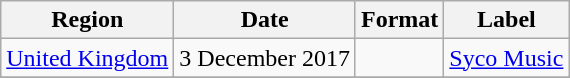<table class=wikitable>
<tr>
<th>Region</th>
<th>Date</th>
<th>Format</th>
<th>Label</th>
</tr>
<tr>
<td><a href='#'>United Kingdom</a></td>
<td>3 December 2017</td>
<td></td>
<td><a href='#'>Syco Music</a></td>
</tr>
<tr>
</tr>
</table>
